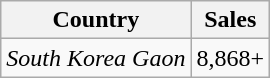<table class="wikitable">
<tr>
<th>Country</th>
<th>Sales</th>
</tr>
<tr>
<td><em>South Korea Gaon</em></td>
<td style="text-align:center;">8,868+</td>
</tr>
</table>
